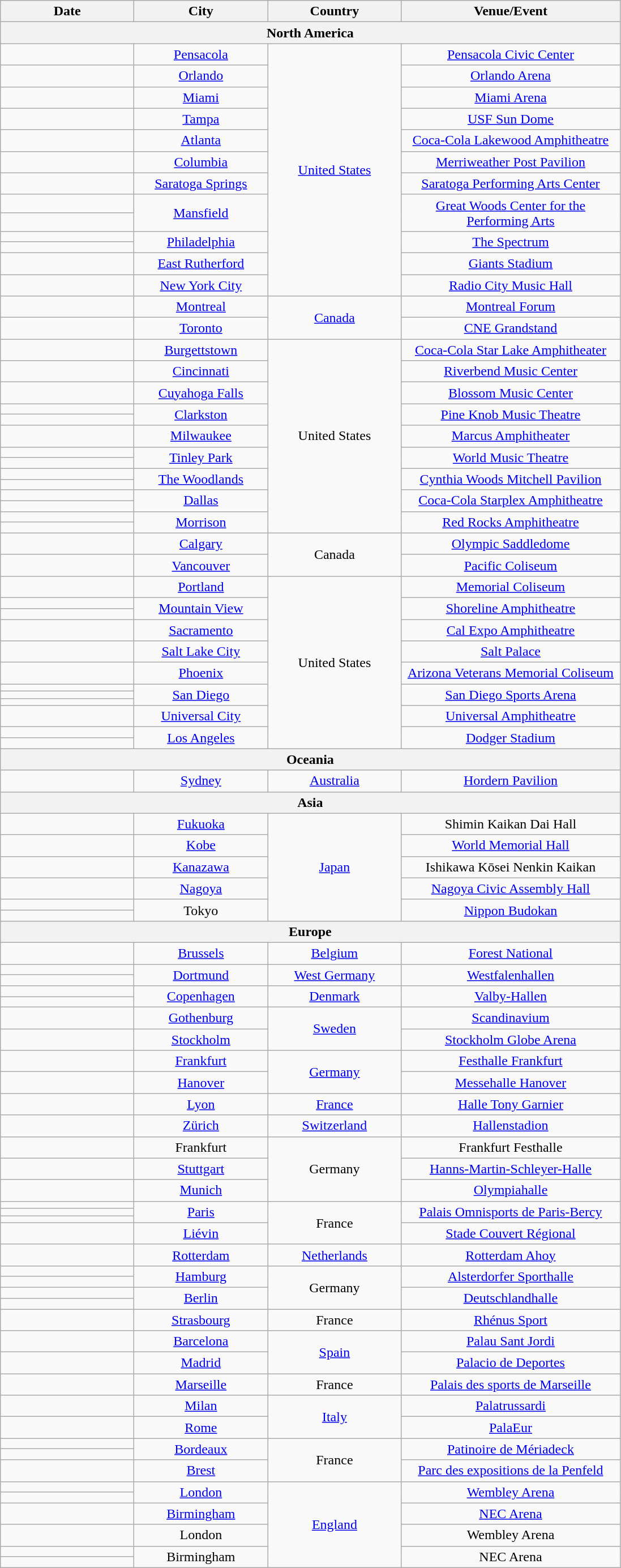<table class="wikitable" style="text-align:center">
<tr>
<th style="width:150px;">Date</th>
<th style="width:150px;">City</th>
<th style="width:150px;">Country</th>
<th style="width:250px;">Venue/Event</th>
</tr>
<tr>
<th colspan="4">North America</th>
</tr>
<tr>
<td></td>
<td><a href='#'>Pensacola</a></td>
<td rowspan="13"><a href='#'>United States</a></td>
<td><a href='#'>Pensacola Civic Center</a></td>
</tr>
<tr>
<td></td>
<td><a href='#'>Orlando</a></td>
<td><a href='#'>Orlando Arena</a></td>
</tr>
<tr>
<td></td>
<td><a href='#'>Miami</a></td>
<td><a href='#'>Miami Arena</a></td>
</tr>
<tr>
<td></td>
<td><a href='#'>Tampa</a></td>
<td><a href='#'>USF Sun Dome</a></td>
</tr>
<tr>
<td></td>
<td><a href='#'>Atlanta</a></td>
<td><a href='#'>Coca-Cola Lakewood Amphitheatre</a></td>
</tr>
<tr>
<td></td>
<td><a href='#'>Columbia</a></td>
<td><a href='#'>Merriweather Post Pavilion</a></td>
</tr>
<tr>
<td></td>
<td><a href='#'>Saratoga Springs</a></td>
<td><a href='#'>Saratoga Performing Arts Center</a></td>
</tr>
<tr>
<td></td>
<td rowspan="2"><a href='#'>Mansfield</a></td>
<td rowspan="2"><a href='#'>Great Woods Center for the Performing Arts</a></td>
</tr>
<tr>
<td></td>
</tr>
<tr>
<td></td>
<td rowspan="2"><a href='#'>Philadelphia</a></td>
<td rowspan="2"><a href='#'>The Spectrum</a></td>
</tr>
<tr>
<td></td>
</tr>
<tr>
<td></td>
<td><a href='#'>East Rutherford</a></td>
<td><a href='#'>Giants Stadium</a></td>
</tr>
<tr>
<td></td>
<td><a href='#'>New York City</a></td>
<td><a href='#'>Radio City Music Hall</a></td>
</tr>
<tr>
<td></td>
<td><a href='#'>Montreal</a></td>
<td rowspan="2"><a href='#'>Canada</a></td>
<td><a href='#'>Montreal Forum</a></td>
</tr>
<tr>
<td></td>
<td><a href='#'>Toronto</a></td>
<td><a href='#'>CNE Grandstand</a></td>
</tr>
<tr>
<td></td>
<td><a href='#'>Burgettstown</a></td>
<td rowspan="14">United States</td>
<td><a href='#'>Coca-Cola Star Lake Amphitheater</a></td>
</tr>
<tr>
<td></td>
<td><a href='#'>Cincinnati</a></td>
<td><a href='#'>Riverbend Music Center</a></td>
</tr>
<tr>
<td></td>
<td><a href='#'>Cuyahoga Falls</a></td>
<td><a href='#'>Blossom Music Center</a></td>
</tr>
<tr>
<td></td>
<td rowspan="2"><a href='#'>Clarkston</a></td>
<td rowspan="2"><a href='#'>Pine Knob Music Theatre</a></td>
</tr>
<tr>
<td></td>
</tr>
<tr>
<td></td>
<td><a href='#'>Milwaukee</a></td>
<td><a href='#'>Marcus Amphitheater</a></td>
</tr>
<tr>
<td></td>
<td rowspan="2"><a href='#'>Tinley Park</a></td>
<td rowspan="2"><a href='#'>World Music Theatre</a></td>
</tr>
<tr>
<td></td>
</tr>
<tr>
<td></td>
<td rowspan="2"><a href='#'>The Woodlands</a></td>
<td rowspan="2"><a href='#'>Cynthia Woods Mitchell Pavilion</a></td>
</tr>
<tr>
<td></td>
</tr>
<tr>
<td></td>
<td rowspan="2"><a href='#'>Dallas</a></td>
<td rowspan="2"><a href='#'>Coca-Cola Starplex Amphitheatre</a></td>
</tr>
<tr>
<td></td>
</tr>
<tr>
<td></td>
<td rowspan="2"><a href='#'>Morrison</a></td>
<td rowspan="2"><a href='#'>Red Rocks Amphitheatre</a></td>
</tr>
<tr>
<td></td>
</tr>
<tr>
<td></td>
<td><a href='#'>Calgary</a></td>
<td rowspan="2">Canada</td>
<td><a href='#'>Olympic Saddledome</a></td>
</tr>
<tr>
<td></td>
<td><a href='#'>Vancouver</a></td>
<td><a href='#'>Pacific Coliseum</a></td>
</tr>
<tr>
<td></td>
<td><a href='#'>Portland</a></td>
<td rowspan="12">United States</td>
<td><a href='#'>Memorial Coliseum</a></td>
</tr>
<tr>
<td></td>
<td rowspan="2"><a href='#'>Mountain View</a></td>
<td rowspan="2"><a href='#'>Shoreline Amphitheatre</a></td>
</tr>
<tr>
<td></td>
</tr>
<tr>
<td></td>
<td><a href='#'>Sacramento</a></td>
<td><a href='#'>Cal Expo Amphitheatre</a></td>
</tr>
<tr>
<td></td>
<td><a href='#'>Salt Lake City</a></td>
<td><a href='#'>Salt Palace</a></td>
</tr>
<tr>
<td></td>
<td><a href='#'>Phoenix</a></td>
<td><a href='#'>Arizona Veterans Memorial Coliseum</a></td>
</tr>
<tr>
<td></td>
<td rowspan="3"><a href='#'>San Diego</a></td>
<td rowspan="3"><a href='#'>San Diego Sports Arena</a></td>
</tr>
<tr>
<td></td>
</tr>
<tr>
<td></td>
</tr>
<tr>
<td></td>
<td><a href='#'>Universal City</a></td>
<td><a href='#'>Universal Amphitheatre</a></td>
</tr>
<tr>
<td></td>
<td rowspan="2"><a href='#'>Los Angeles</a></td>
<td rowspan="2"><a href='#'>Dodger Stadium</a></td>
</tr>
<tr>
<td></td>
</tr>
<tr>
<th colspan="4">Oceania</th>
</tr>
<tr>
<td></td>
<td><a href='#'>Sydney</a></td>
<td><a href='#'>Australia</a></td>
<td><a href='#'>Hordern Pavilion</a></td>
</tr>
<tr>
<th colspan="4">Asia</th>
</tr>
<tr>
<td></td>
<td><a href='#'>Fukuoka</a></td>
<td rowspan="6"><a href='#'>Japan</a></td>
<td>Shimin Kaikan Dai Hall</td>
</tr>
<tr>
<td></td>
<td><a href='#'>Kobe</a></td>
<td><a href='#'>World Memorial Hall</a></td>
</tr>
<tr>
<td></td>
<td><a href='#'>Kanazawa</a></td>
<td>Ishikawa Kōsei Nenkin Kaikan</td>
</tr>
<tr>
<td></td>
<td><a href='#'>Nagoya</a></td>
<td><a href='#'>Nagoya Civic Assembly Hall</a></td>
</tr>
<tr>
<td></td>
<td rowspan="2">Tokyo</td>
<td rowspan="2"><a href='#'>Nippon Budokan</a></td>
</tr>
<tr>
<td></td>
</tr>
<tr>
<th colspan="4">Europe</th>
</tr>
<tr>
<td></td>
<td><a href='#'>Brussels</a></td>
<td><a href='#'>Belgium</a></td>
<td><a href='#'>Forest National</a></td>
</tr>
<tr>
<td></td>
<td rowspan="2"><a href='#'>Dortmund</a></td>
<td rowspan="2"><a href='#'>West Germany</a></td>
<td rowspan="2"><a href='#'>Westfalenhallen</a></td>
</tr>
<tr>
<td></td>
</tr>
<tr>
<td></td>
<td rowspan="2"><a href='#'>Copenhagen</a></td>
<td rowspan="2"><a href='#'>Denmark</a></td>
<td rowspan="2"><a href='#'>Valby-Hallen</a></td>
</tr>
<tr>
<td></td>
</tr>
<tr>
<td></td>
<td><a href='#'>Gothenburg</a></td>
<td rowspan="2"><a href='#'>Sweden</a></td>
<td><a href='#'>Scandinavium</a></td>
</tr>
<tr>
<td></td>
<td><a href='#'>Stockholm</a></td>
<td><a href='#'>Stockholm Globe Arena</a></td>
</tr>
<tr>
<td></td>
<td><a href='#'>Frankfurt</a></td>
<td rowspan="2"><a href='#'>Germany</a></td>
<td><a href='#'>Festhalle Frankfurt</a></td>
</tr>
<tr>
<td></td>
<td><a href='#'>Hanover</a></td>
<td><a href='#'>Messehalle Hanover</a></td>
</tr>
<tr>
<td></td>
<td><a href='#'>Lyon</a></td>
<td><a href='#'>France</a></td>
<td><a href='#'>Halle Tony Garnier</a></td>
</tr>
<tr>
<td></td>
<td><a href='#'>Zürich</a></td>
<td><a href='#'>Switzerland</a></td>
<td><a href='#'>Hallenstadion</a></td>
</tr>
<tr>
<td></td>
<td>Frankfurt</td>
<td rowspan="3">Germany</td>
<td>Frankfurt Festhalle</td>
</tr>
<tr>
<td></td>
<td><a href='#'>Stuttgart</a></td>
<td><a href='#'>Hanns-Martin-Schleyer-Halle</a></td>
</tr>
<tr>
<td></td>
<td><a href='#'>Munich</a></td>
<td><a href='#'>Olympiahalle</a></td>
</tr>
<tr>
<td></td>
<td rowspan="3"><a href='#'>Paris</a></td>
<td rowspan="4">France</td>
<td rowspan="3"><a href='#'>Palais Omnisports de Paris-Bercy</a></td>
</tr>
<tr>
<td></td>
</tr>
<tr>
<td></td>
</tr>
<tr>
<td></td>
<td><a href='#'>Liévin</a></td>
<td><a href='#'>Stade Couvert Régional</a></td>
</tr>
<tr>
<td></td>
<td><a href='#'>Rotterdam</a></td>
<td><a href='#'>Netherlands</a></td>
<td><a href='#'>Rotterdam Ahoy</a></td>
</tr>
<tr>
<td></td>
<td rowspan="2"><a href='#'>Hamburg</a></td>
<td rowspan="4">Germany</td>
<td rowspan="2"><a href='#'>Alsterdorfer Sporthalle</a></td>
</tr>
<tr>
<td></td>
</tr>
<tr>
<td></td>
<td rowspan="2"><a href='#'>Berlin</a></td>
<td rowspan="2"><a href='#'>Deutschlandhalle</a></td>
</tr>
<tr>
<td></td>
</tr>
<tr>
<td></td>
<td><a href='#'>Strasbourg</a></td>
<td>France</td>
<td><a href='#'>Rhénus Sport</a></td>
</tr>
<tr>
<td></td>
<td><a href='#'>Barcelona</a></td>
<td rowspan="2"><a href='#'>Spain</a></td>
<td><a href='#'>Palau Sant Jordi</a></td>
</tr>
<tr>
<td></td>
<td><a href='#'>Madrid</a></td>
<td><a href='#'>Palacio de Deportes</a></td>
</tr>
<tr>
<td></td>
<td><a href='#'>Marseille</a></td>
<td>France</td>
<td><a href='#'>Palais des sports de Marseille</a></td>
</tr>
<tr>
<td></td>
<td><a href='#'>Milan</a></td>
<td rowspan="2"><a href='#'>Italy</a></td>
<td><a href='#'>Palatrussardi</a></td>
</tr>
<tr>
<td></td>
<td><a href='#'>Rome</a></td>
<td><a href='#'>PalaEur</a></td>
</tr>
<tr>
<td></td>
<td rowspan="2"><a href='#'>Bordeaux</a></td>
<td rowspan="3">France</td>
<td rowspan="2"><a href='#'>Patinoire de Mériadeck</a></td>
</tr>
<tr>
<td></td>
</tr>
<tr>
<td></td>
<td><a href='#'>Brest</a></td>
<td><a href='#'>Parc des expositions de la Penfeld</a></td>
</tr>
<tr>
<td></td>
<td rowspan="2"><a href='#'>London</a></td>
<td rowspan="6"><a href='#'>England</a></td>
<td rowspan="2"><a href='#'>Wembley Arena</a></td>
</tr>
<tr>
<td></td>
</tr>
<tr>
<td></td>
<td><a href='#'>Birmingham</a></td>
<td><a href='#'>NEC Arena</a></td>
</tr>
<tr>
<td></td>
<td>London</td>
<td>Wembley Arena</td>
</tr>
<tr>
<td></td>
<td rowspan="2">Birmingham</td>
<td rowspan="2">NEC Arena</td>
</tr>
<tr>
<td></td>
</tr>
</table>
